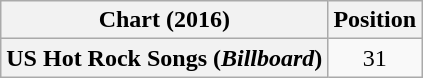<table class="wikitable plainrowheaders" style="text-align:center">
<tr>
<th>Chart (2016)</th>
<th>Position</th>
</tr>
<tr>
<th scope="row">US Hot Rock Songs (<em>Billboard</em>)</th>
<td>31</td>
</tr>
</table>
